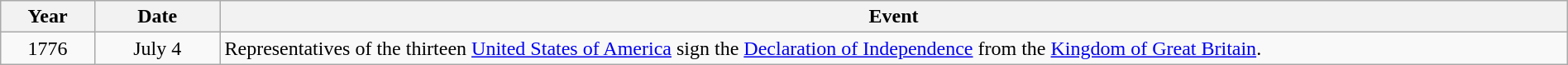<table class="wikitable" style="width:100%;">
<tr>
<th style="width:6%">Year</th>
<th style="width:8%">Date</th>
<th style="width:86%">Event</th>
</tr>
<tr>
<td align=center>1776</td>
<td align=center>July 4</td>
<td>Representatives of the thirteen <a href='#'>United States of America</a> sign the <a href='#'>Declaration of Independence</a> from the <a href='#'>Kingdom of Great Britain</a>.</td>
</tr>
</table>
